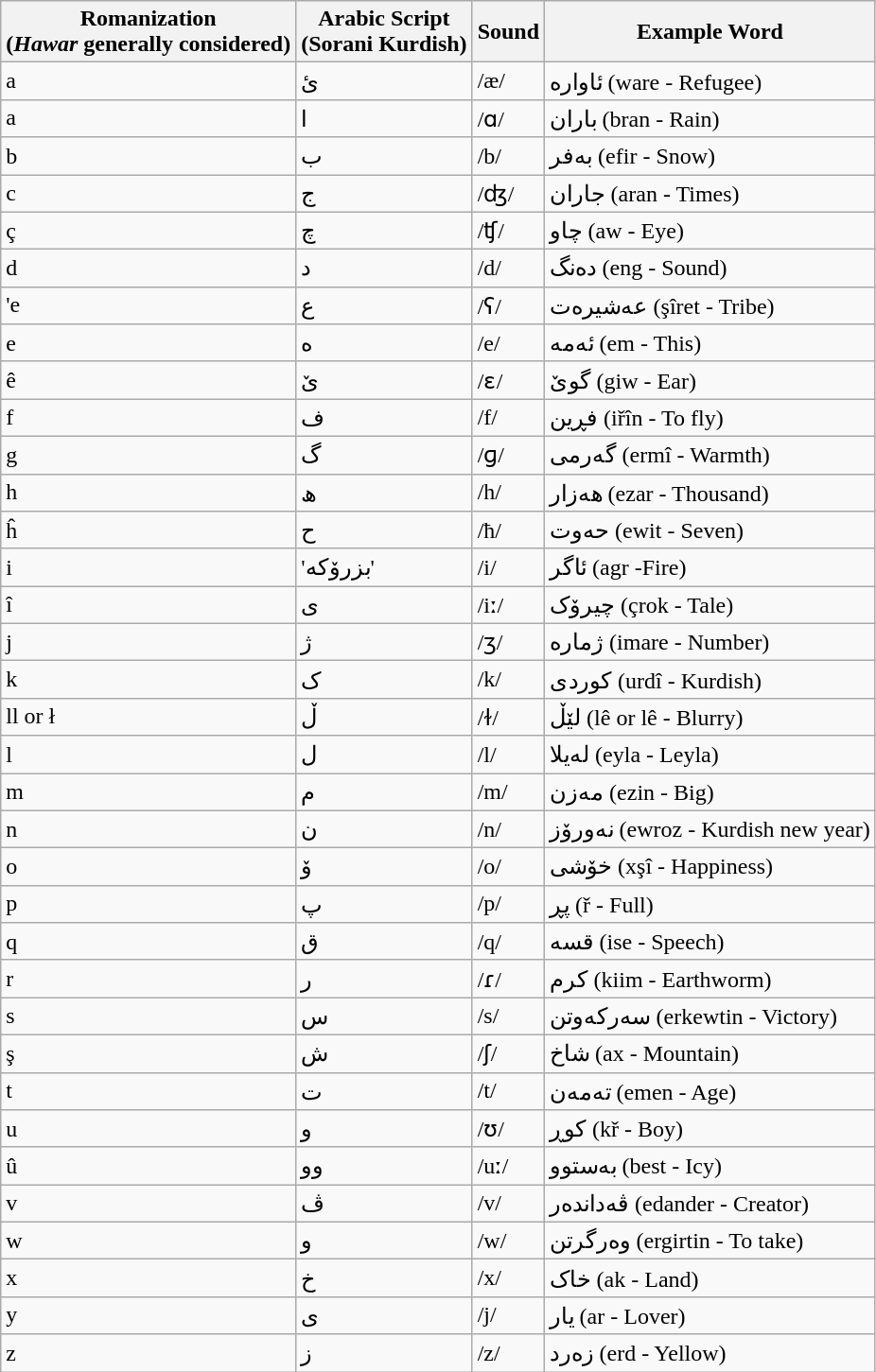<table class="wikitable">
<tr>
<th>Romanization<br>(<em>Hawar</em> generally considered)</th>
<th>Arabic Script<br>(Sorani Kurdish)</th>
<th>Sound</th>
<th>Example Word</th>
</tr>
<tr>
<td>a</td>
<td>ئ</td>
<td>/æ/</td>
<td>ئاوارە (ware - Refugee)</td>
</tr>
<tr>
<td>a</td>
<td>ا</td>
<td>/ɑ/</td>
<td>باران (bran - Rain)</td>
</tr>
<tr>
<td>b</td>
<td>ب</td>
<td>/b/</td>
<td>بەفر (efir - Snow)</td>
</tr>
<tr>
<td>c</td>
<td>ج</td>
<td>/ʤ/</td>
<td>جاران (aran - Times)</td>
</tr>
<tr>
<td>ç</td>
<td>چ</td>
<td>/ʧ/</td>
<td>چاو (aw - Eye)</td>
</tr>
<tr>
<td>d</td>
<td>د</td>
<td>/d/</td>
<td>دەنگ (eng - Sound)</td>
</tr>
<tr>
<td>'e</td>
<td>ع</td>
<td>/ʕ/</td>
<td>عەشیرەت (şîret - Tribe)</td>
</tr>
<tr>
<td>e</td>
<td>ە</td>
<td>/e/</td>
<td>ئەمە (em - This)</td>
</tr>
<tr>
<td>ê</td>
<td>ێ</td>
<td>/ɛ/</td>
<td>گوێ (giw - Ear)</td>
</tr>
<tr>
<td>f</td>
<td>ف</td>
<td>/f/</td>
<td>فڕین (iřîn - To fly)</td>
</tr>
<tr>
<td>g</td>
<td>گ</td>
<td>/ɡ/</td>
<td>گەرمی (ermî - Warmth)</td>
</tr>
<tr>
<td>h</td>
<td>ھ</td>
<td>/h/</td>
<td>ھەزار (ezar - Thousand)</td>
</tr>
<tr>
<td>ĥ</td>
<td>ح</td>
<td>/ħ/</td>
<td>حەوت (ewit - Seven)</td>
</tr>
<tr>
<td>i</td>
<td>'بزرۆکە'</td>
<td>/i/</td>
<td>ئاگر (agr -Fire)</td>
</tr>
<tr>
<td>î</td>
<td>ی</td>
<td>/iː/</td>
<td>چیرۆک (çrok - Tale)</td>
</tr>
<tr>
<td>j</td>
<td>ژ</td>
<td>/ʒ/</td>
<td>ژمارە (imare - Number)</td>
</tr>
<tr>
<td>k</td>
<td>ک</td>
<td>/k/</td>
<td>کوردی (urdî - Kurdish)</td>
</tr>
<tr>
<td>ll or ł</td>
<td>ڵ</td>
<td>/ɫ/</td>
<td>لێڵ (lê or lê - Blurry)</td>
</tr>
<tr>
<td>l</td>
<td>ل</td>
<td>/l/</td>
<td>لەیلا (eyla - Leyla)</td>
</tr>
<tr>
<td>m</td>
<td>م</td>
<td>/m/</td>
<td>مەزن (ezin - Big)</td>
</tr>
<tr>
<td>n</td>
<td>ن</td>
<td>/n/</td>
<td>نەورۆز (ewroz - Kurdish new year)</td>
</tr>
<tr>
<td>o</td>
<td>ۆ</td>
<td>/o/</td>
<td>خۆشی (xşî - Happiness)</td>
</tr>
<tr>
<td>p</td>
<td>پ</td>
<td>/p/</td>
<td>پڕ (ř - Full)</td>
</tr>
<tr>
<td>q</td>
<td>ق</td>
<td>/q/</td>
<td>قسە (ise - Speech)</td>
</tr>
<tr>
<td>r</td>
<td>ر</td>
<td>/ɾ/</td>
<td>کرم (kiim - Earthworm)</td>
</tr>
<tr>
<td>s</td>
<td>س</td>
<td>/s/</td>
<td>سەرکەوتن (erkewtin - Victory)</td>
</tr>
<tr>
<td>ş</td>
<td>ش</td>
<td>/ʃ/</td>
<td>شاخ (ax - Mountain)</td>
</tr>
<tr>
<td>t</td>
<td>ت</td>
<td>/t/</td>
<td>تەمەن (emen - Age)</td>
</tr>
<tr>
<td>u</td>
<td>و</td>
<td>/ʊ/</td>
<td>کوڕ (kř - Boy)</td>
</tr>
<tr>
<td>û</td>
<td>وو</td>
<td>/uː/</td>
<td>بەستوو (best - Icy)</td>
</tr>
<tr>
<td>v</td>
<td>ڤ</td>
<td>/v/</td>
<td>ڤەداندەر (edander - Creator)</td>
</tr>
<tr>
<td>w</td>
<td>و</td>
<td>/w/</td>
<td>وەرگرتن (ergirtin - To take)</td>
</tr>
<tr>
<td>x</td>
<td>خ</td>
<td>/x/</td>
<td>خاک (ak - Land)</td>
</tr>
<tr>
<td>y</td>
<td>ی</td>
<td>/j/</td>
<td>یار (ar - Lover)</td>
</tr>
<tr>
<td>z</td>
<td>ز</td>
<td>/z/</td>
<td>زەرد (erd - Yellow)</td>
</tr>
</table>
